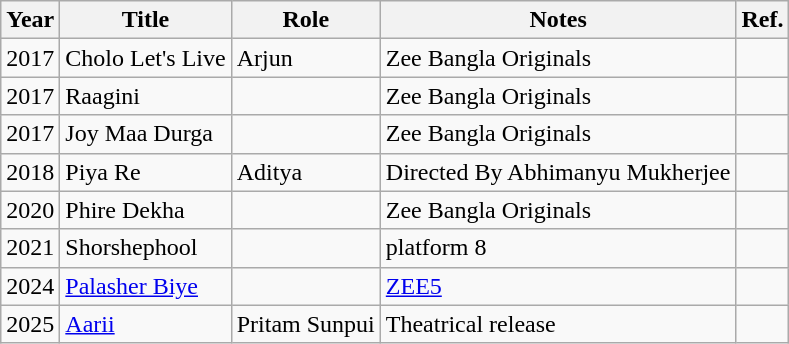<table class="wikitable plainrowheaders sortable">
<tr>
<th scope="col">Year</th>
<th scope="col">Title</th>
<th scope="col">Role</th>
<th scope="col">Notes</th>
<th scope="col">Ref.</th>
</tr>
<tr>
<td>2017</td>
<td>Cholo Let's Live</td>
<td>Arjun</td>
<td>Zee Bangla Originals</td>
<td></td>
</tr>
<tr>
<td>2017</td>
<td>Raagini</td>
<td></td>
<td>Zee Bangla Originals</td>
<td></td>
</tr>
<tr>
<td>2017</td>
<td>Joy Maa Durga</td>
<td></td>
<td>Zee Bangla Originals</td>
<td></td>
</tr>
<tr>
<td>2018</td>
<td>Piya Re</td>
<td>Aditya</td>
<td>Directed By Abhimanyu Mukherjee</td>
<td></td>
</tr>
<tr>
<td>2020</td>
<td>Phire Dekha</td>
<td></td>
<td>Zee Bangla Originals</td>
<td></td>
</tr>
<tr>
<td>2021</td>
<td>Shorshephool</td>
<td></td>
<td>platform 8</td>
<td></td>
</tr>
<tr>
<td>2024</td>
<td><a href='#'>Palasher Biye</a></td>
<td></td>
<td><a href='#'>ZEE5</a></td>
</tr>
<tr>
<td>2025</td>
<td><a href='#'>Aarii</a></td>
<td>Pritam Sunpui</td>
<td>Theatrical release</td>
<td></td>
</tr>
</table>
